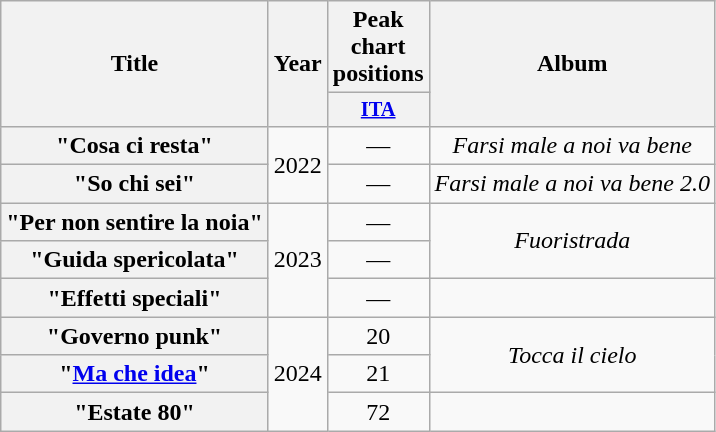<table class="wikitable plainrowheaders" style="text-align:center;">
<tr>
<th scope="col" rowspan="2">Title</th>
<th scope="col" rowspan="2">Year</th>
<th scope="col">Peak chart positions</th>
<th scope="col" rowspan="2">Album</th>
</tr>
<tr>
<th scope="col" style="width:3em;font-size:85%;"><a href='#'>ITA</a><br></th>
</tr>
<tr>
<th scope="row">"Cosa ci resta"</th>
<td rowspan="2">2022</td>
<td>—</td>
<td><em>Farsi male a noi va bene</em></td>
</tr>
<tr>
<th scope="row">"So chi sei"</th>
<td>—</td>
<td><em>Farsi male a noi va bene 2.0</em></td>
</tr>
<tr>
<th scope="row">"Per non sentire la noia"<br></th>
<td rowspan="3">2023</td>
<td>—</td>
<td rowspan="2"><em>Fuoristrada</em></td>
</tr>
<tr>
<th scope="row">"Guida spericolata"</th>
<td>—</td>
</tr>
<tr>
<th scope="row">"Effetti speciali"</th>
<td>—</td>
<td></td>
</tr>
<tr>
<th scope="row">"Governo punk"</th>
<td rowspan="3">2024</td>
<td>20</td>
<td rowspan="2"><em>Tocca il cielo</em></td>
</tr>
<tr>
<th scope="row">"<a href='#'>Ma che idea</a>"<br></th>
<td>21</td>
</tr>
<tr>
<th scope="row">"Estate 80"</th>
<td>72<br></td>
<td></td>
</tr>
</table>
